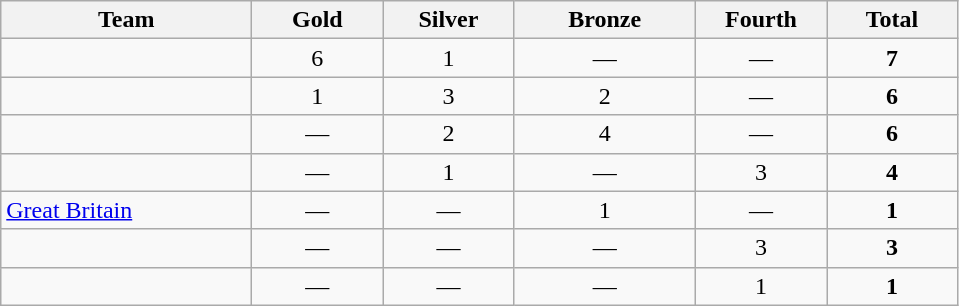<table class="wikitable sortable" style="text-align:center;">
<tr>
<th style="width:10em;">Team</th>
<th style="width:5em;"> Gold</th>
<th style="width:5em;"> Silver</th>
<th style="width:7.5em; padding:0;"> Bronze</th>
<th style="width:5em;">Fourth</th>
<th style="width:5em;">Total </th>
</tr>
<tr>
<td align=left></td>
<td>6</td>
<td>1</td>
<td>—</td>
<td>—</td>
<td><strong>7</strong></td>
</tr>
<tr>
<td align=left></td>
<td>1</td>
<td>3</td>
<td>2</td>
<td>—</td>
<td><strong>6</strong></td>
</tr>
<tr>
<td align=left></td>
<td>—</td>
<td>2</td>
<td>4</td>
<td>—</td>
<td><strong>6</strong></td>
</tr>
<tr>
<td align=left></td>
<td>—</td>
<td>1</td>
<td>—</td>
<td>3</td>
<td><strong>4</strong></td>
</tr>
<tr>
<td align=left> <a href='#'>Great Britain</a></td>
<td>—</td>
<td>—</td>
<td>1</td>
<td>—</td>
<td><strong>1</strong></td>
</tr>
<tr>
<td align=left></td>
<td>—</td>
<td>—</td>
<td>—</td>
<td>3</td>
<td><strong>3</strong></td>
</tr>
<tr>
<td align=left></td>
<td>—</td>
<td>—</td>
<td>—</td>
<td>1</td>
<td><strong>1</strong></td>
</tr>
</table>
